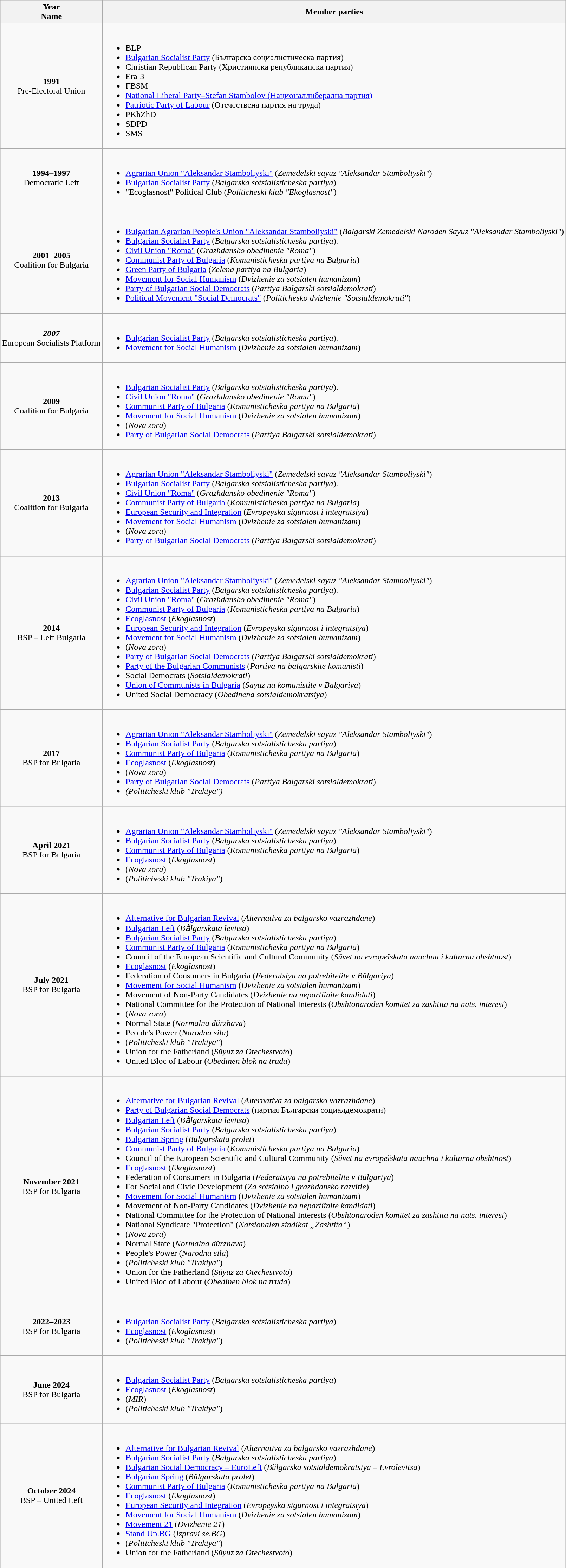<table class="wikitable">
<tr>
<th>Year<br>Name</th>
<th>Member parties</th>
</tr>
<tr>
<td style="text-align:center;"><strong>1991</strong><br>Pre-Electoral Union</td>
<td><br><ul><li>BLP</li><li><a href='#'>Bulgarian Socialist Party</a> (Българска социалистическа партия)</li><li>Christian Republican Party (Християнска републиканска партия)</li><li>Era-3</li><li>FBSM</li><li><a href='#'>National Liberal Party–Stefan Stambolov (Националлиберална партия)</a></li><li><a href='#'>Patriotic Party of Labour</a> (Отечествена партия на труда)</li><li>PKhZhD</li><li>SDPD</li><li>SMS</li></ul></td>
</tr>
<tr>
<td style="text-align:center;"><strong>1994–1997</strong><br>Democratic Left</td>
<td><br><ul><li><a href='#'>Agrarian Union "Aleksandar Stamboliyski"</a> (<em>Zemedelski sayuz "Aleksandar Stamboliyski"</em>)</li><li><a href='#'>Bulgarian Socialist Party</a> (<em>Balgarska sotsialisticheska partiya</em>)</li><li>"Ecoglasnost" Political Club (<em>Politicheski klub "Ekoglasnost"</em>)</li></ul></td>
</tr>
<tr>
<td style="text-align:center;"><strong>2001–2005</strong><br>Coalition for Bulgaria</td>
<td><br><ul><li><a href='#'>Bulgarian Agrarian People's Union "Aleksandar Stamboliyski"</a> (<em>Balgarski Zemedelski Naroden Sayuz "Aleksandar Stamboliyski"</em>)</li><li><a href='#'>Bulgarian Socialist Party</a> (<em>Balgarska sotsialisticheska partiya</em>).</li><li><a href='#'>Civil Union "Roma"</a> (<em>Grazhdansko obedinenie "Roma"</em>)</li><li><a href='#'>Communist Party of Bulgaria</a> (<em>Komunisticheska partiya na Bulgaria</em>)</li><li><a href='#'>Green Party of Bulgaria</a> (<em>Zelena partiya na Bulgaria</em>)</li><li><a href='#'>Movement for Social Humanism</a> (<em>Dvizhenie za sotsialen humanizam</em>)</li><li><a href='#'>Party of Bulgarian Social Democrats</a> (<em>Partiya Balgarski sotsialdemokrati</em>)</li><li><a href='#'>Political Movement "Social Democrats"</a> (<em>Politichesko dvizhenie "Sotsialdemokrati"</em>)</li></ul></td>
</tr>
<tr>
<td style="text-align:center;"><strong><em>2007</em></strong><br>European Socialists Platform</td>
<td><br><ul><li><a href='#'>Bulgarian Socialist Party</a> (<em>Balgarska sotsialisticheska partiya</em>).</li><li><a href='#'>Movement for Social Humanism</a> (<em>Dvizhenie za sotsialen humanizam</em>)</li></ul></td>
</tr>
<tr>
<td style="text-align:center;"><strong>2009</strong><br>Coalition for Bulgaria</td>
<td><br><ul><li><a href='#'>Bulgarian Socialist Party</a> (<em>Balgarska sotsialisticheska partiya</em>).</li><li><a href='#'>Civil Union "Roma"</a> (<em>Grazhdansko obedinenie "Roma"</em>)</li><li><a href='#'>Communist Party of Bulgaria</a> (<em>Komunisticheska partiya na Bulgaria</em>)</li><li><a href='#'>Movement for Social Humanism</a> (<em>Dvizhenie za sotsialen humanizam</em>)</li><li> (<em>Nova zora</em>)</li><li><a href='#'>Party of Bulgarian Social Democrats</a> (<em>Partiya Balgarski sotsialdemokrati</em>)</li></ul></td>
</tr>
<tr>
<td style="text-align:center;"><strong>2013</strong><br>Coalition for Bulgaria</td>
<td><br><ul><li><a href='#'>Agrarian Union "Aleksandar Stamboliyski"</a> (<em>Zemedelski sayuz "Aleksandar Stamboliyski"</em>)</li><li><a href='#'>Bulgarian Socialist Party</a> (<em>Balgarska sotsialisticheska partiya</em>).</li><li><a href='#'>Civil Union "Roma"</a> (<em>Grazhdansko obedinenie "Roma"</em>)</li><li><a href='#'>Communist Party of Bulgaria</a> (<em>Komunisticheska partiya na Bulgaria</em>)</li><li><a href='#'>European Security and Integration</a> (<em>Evropeyska sigurnost i integratsiya</em>)</li><li><a href='#'>Movement for Social Humanism</a> (<em>Dvizhenie za sotsialen humanizam</em>)</li><li> (<em>Nova zora</em>)</li><li><a href='#'>Party of Bulgarian Social Democrats</a> (<em>Partiya Balgarski sotsialdemokrati</em>)</li></ul></td>
</tr>
<tr>
<td style="text-align:center;"><strong>2014</strong><br>BSP – Left Bulgaria</td>
<td><br><ul><li><a href='#'>Agrarian Union "Aleksandar Stamboliyski"</a> (<em>Zemedelski sayuz "Aleksandar Stamboliyski"</em>)</li><li><a href='#'>Bulgarian Socialist Party</a> (<em>Balgarska sotsialisticheska partiya</em>).</li><li><a href='#'>Civil Union "Roma"</a> (<em>Grazhdansko obedinenie "Roma"</em>)</li><li><a href='#'>Communist Party of Bulgaria</a> (<em>Komunisticheska partiya na Bulgaria</em>)</li><li><a href='#'>Ecoglasnost</a> (<em>Ekoglasnost</em>)</li><li><a href='#'>European Security and Integration</a> (<em>Evropeyska sigurnost i integratsiya</em>)</li><li><a href='#'>Movement for Social Humanism</a> (<em>Dvizhenie za sotsialen humanizam</em>)</li><li> (<em>Nova zora</em>)</li><li><a href='#'>Party of Bulgarian Social Democrats</a> (<em>Partiya Balgarski sotsialdemokrati</em>)</li><li><a href='#'>Party of the Bulgarian Communists</a> (<em>Partiya na balgarskite komunisti</em>)</li><li>Social Democrats (<em>Sotsialdemokrati</em>)</li><li><a href='#'>Union of Communists in Bulgaria</a> (<em>Sayuz na komunistite v Balgariya</em>)</li><li>United Social Democracy (<em>Obedinena sotsialdemokratsiya</em>)</li></ul></td>
</tr>
<tr>
<td style="text-align:center;"><strong>2017</strong><br>BSP for Bulgaria</td>
<td><br><ul><li><a href='#'>Agrarian Union "Aleksandar Stamboliyski"</a> (<em>Zemedelski sayuz "Aleksandar Stamboliyski"</em>)</li><li><a href='#'>Bulgarian Socialist Party</a> (<em>Balgarska sotsialisticheska partiya</em>)</li><li><a href='#'>Communist Party of Bulgaria</a> (<em>Komunisticheska partiya na Bulgaria</em>)</li><li><a href='#'>Ecoglasnost</a> (<em>Ekoglasnost</em>)</li><li> (<em>Nova zora</em>)</li><li><a href='#'>Party of Bulgarian Social Democrats</a> (<em>Partiya Balgarski sotsialdemokrati</em>)</li><li> <em>(Politicheski klub "Trakiya")</em></li></ul></td>
</tr>
<tr>
<td style="text-align:center;"><strong>April 2021</strong><br>BSP for Bulgaria</td>
<td><br><ul><li><a href='#'>Agrarian Union "Aleksandar Stamboliyski"</a> (<em>Zemedelski sayuz "Aleksandar Stamboliyski"</em>)</li><li><a href='#'>Bulgarian Socialist Party</a> (<em>Balgarska sotsialisticheska partiya</em>)</li><li><a href='#'>Communist Party of Bulgaria</a> (<em>Komunisticheska partiya na Bulgaria</em>)</li><li><a href='#'>Ecoglasnost</a> (<em>Ekoglasnost</em>)</li><li> (<em>Nova zora</em>)</li><li> (<em>Politicheski klub "Trakiya"</em>)</li></ul></td>
</tr>
<tr>
<td style="text-align:center;"><strong>July 2021</strong><br>BSP for Bulgaria</td>
<td><br><ul><li><a href='#'>Alternative for Bulgarian Revival</a> (<em>Alternativa za balgarsko vazrazhdane</em>)</li><li><a href='#'>Bulgarian Left</a> (<em>Bǎlgarskata levitsa</em>)</li><li><a href='#'>Bulgarian Socialist Party</a> (<em>Balgarska sotsialisticheska partiya</em>)</li><li><a href='#'>Communist Party of Bulgaria</a> (<em>Komunisticheska partiya na Bulgaria</em>)</li><li>Council of the European Scientific and Cultural Community (<em>Sŭvet na evropeĭskata nauchna i kulturna obshtnost</em>)</li><li><a href='#'>Ecoglasnost</a> (<em>Ekoglasnost</em>)</li><li>Federation of Consumers in Bulgaria (<em>Federatsiya na potrebitelite v Bŭlgariya</em>)</li><li><a href='#'>Movement for Social Humanism</a> (<em>Dvizhenie za sotsialen humanizam</em>)</li><li>Movement of Non-Party Candidates (<em>Dvizhenie na nepartiĭnite kandidati</em>)</li><li>National Committee for the Protection of National Interests (<em>Obshtonaroden komitet za zashtita na nats. interesi</em>)</li><li> (<em>Nova zora</em>)</li><li>Normal State (<em>Normalna dŭrzhava</em>)</li><li>People's Power (<em>Narodna sila</em>)</li><li> (<em>Politicheski klub "Trakiya"</em>)</li><li>Union for the Fatherland (<em>Sŭyuz za Otechestvoto</em>)</li><li>United Bloc of Labour (<em>Obedinen blok na truda</em>)</li></ul></td>
</tr>
<tr>
<td style="text-align:center;"><strong>November 2021</strong><br>BSP for Bulgaria</td>
<td><br><ul><li><a href='#'>Alternative for Bulgarian Revival</a> (<em>Alternativa za balgarsko vazrazhdane</em>)</li><li><a href='#'>Party of Bulgarian Social Democrats</a> (партия Български социалдемократи)</li><li><a href='#'>Bulgarian Left</a> (<em>Bǎlgarskata levitsa</em>)</li><li><a href='#'>Bulgarian Socialist Party</a> (<em>Balgarska sotsialisticheska partiya</em>)</li><li><a href='#'>Bulgarian Spring</a> (<em>Bŭlgarskata prolet</em>)</li><li><a href='#'>Communist Party of Bulgaria</a> (<em>Komunisticheska partiya na Bulgaria</em>)</li><li>Council of the European Scientific and Cultural Community (<em>Sŭvet na evropeĭskata nauchna i kulturna obshtnost</em>)</li><li><a href='#'>Ecoglasnost</a> (<em>Ekoglasnost</em>)</li><li>Federation of Consumers in Bulgaria (<em>Federatsiya na potrebitelite v Bŭlgariya</em>)</li><li>For Social and Civic Development (<em>Za sotsialno i grazhdansko razvitie</em>)</li><li><a href='#'>Movement for Social Humanism</a> (<em>Dvizhenie za sotsialen humanizam</em>)</li><li>Movement of Non-Party Candidates (<em>Dvizhenie na nepartiĭnite kandidati</em>)</li><li>National Committee for the Protection of National Interests (<em>Obshtonaroden komitet za zashtita na nats. interesi</em>)</li><li>National Syndicate "Protection" (<em>Natsionalen sindikat „Zashtita“</em>)</li><li> (<em>Nova zora</em>)</li><li>Normal State (<em>Normalna dŭrzhava</em>)</li><li>People's Power (<em>Narodna sila</em>)</li><li> (<em>Politicheski klub "Trakiya"</em>)</li><li>Union for the Fatherland (<em>Sŭyuz za Otechestvoto</em>)</li><li>United Bloc of Labour (<em>Obedinen blok na truda</em>)</li></ul></td>
</tr>
<tr>
<td style="text-align:center;"><strong>2022–2023</strong><br>BSP for Bulgaria</td>
<td><br><ul><li><a href='#'>Bulgarian Socialist Party</a> (<em>Balgarska sotsialisticheska partiya</em>)</li><li><a href='#'>Ecoglasnost</a> (<em>Ekoglasnost</em>)</li><li> (<em>Politicheski klub "Trakiya"</em>)</li></ul></td>
</tr>
<tr>
<td style="text-align:center;"><strong>June 2024</strong><br>BSP for Bulgaria</td>
<td><br><ul><li><a href='#'>Bulgarian Socialist Party</a> (<em>Balgarska sotsialisticheska partiya</em>)</li><li><a href='#'>Ecoglasnost</a> (<em>Ekoglasnost</em>)</li><li> (<em>MIR</em>)</li><li> (<em>Politicheski klub "Trakiya"</em>)</li></ul></td>
</tr>
<tr>
<td style="text-align:center;"><strong>October 2024</strong><br>BSP – United Left</td>
<td><br><ul><li><a href='#'>Alternative for Bulgarian Revival</a> (<em>Alternativa za balgarsko vazrazhdane</em>)</li><li><a href='#'>Bulgarian Socialist Party</a> (<em>Balgarska sotsialisticheska partiya</em>)</li><li><a href='#'>Bulgarian Social Democracy – EuroLeft</a> (<em>Bŭlgarska sotsialdemokratsiya – Evrolevitsa</em>)</li><li><a href='#'>Bulgarian Spring</a> (<em>Bŭlgarskata prolet</em>)</li><li><a href='#'>Communist Party of Bulgaria</a> (<em>Komunisticheska partiya na Bulgaria</em>)</li><li><a href='#'>Ecoglasnost</a> (<em>Ekoglasnost</em>)</li><li><a href='#'>European Security and Integration</a> (<em>Evropeyska sigurnost i integratsiya</em>)</li><li><a href='#'>Movement for Social Humanism</a> (<em>Dvizhenie za sotsialen humanizam</em>)</li><li><a href='#'>Movement 21</a> (<em>Dvizhenie 21</em>)</li><li><a href='#'>Stand Up.BG</a> (<em>Izpravi se.BG</em>)</li><li> (<em>Politicheski klub "Trakiya"</em>)</li><li>Union for the Fatherland (<em>Sŭyuz za Otechestvoto</em>)</li></ul></td>
</tr>
</table>
